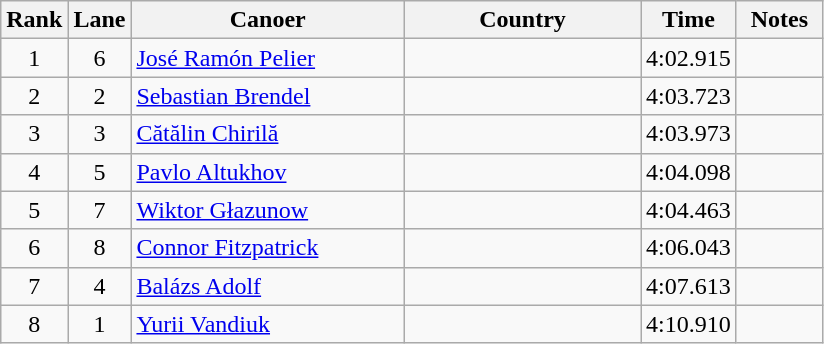<table class="wikitable sortable" style="text-align:center;">
<tr>
<th width=30>Rank</th>
<th width=30>Lane</th>
<th width=175>Canoer</th>
<th width=150>Country</th>
<th width=30>Time</th>
<th width=50>Notes</th>
</tr>
<tr>
<td>1</td>
<td>6</td>
<td align=left><a href='#'>José Ramón Pelier</a></td>
<td align=left></td>
<td>4:02.915</td>
<td></td>
</tr>
<tr>
<td>2</td>
<td>2</td>
<td align=left><a href='#'>Sebastian Brendel</a></td>
<td align=left></td>
<td>4:03.723</td>
<td></td>
</tr>
<tr>
<td>3</td>
<td>3</td>
<td align=left><a href='#'>Cătălin Chirilă</a></td>
<td align=left></td>
<td>4:03.973</td>
<td></td>
</tr>
<tr>
<td>4</td>
<td>5</td>
<td align=left><a href='#'>Pavlo Altukhov</a></td>
<td align=left></td>
<td>4:04.098</td>
<td></td>
</tr>
<tr>
<td>5</td>
<td>7</td>
<td align=left><a href='#'>Wiktor Głazunow</a></td>
<td align=left></td>
<td>4:04.463</td>
<td></td>
</tr>
<tr>
<td>6</td>
<td>8</td>
<td align=left><a href='#'>Connor Fitzpatrick</a></td>
<td align=left></td>
<td>4:06.043</td>
<td></td>
</tr>
<tr>
<td>7</td>
<td>4</td>
<td align=left><a href='#'>Balázs Adolf</a></td>
<td align=left></td>
<td>4:07.613</td>
<td></td>
</tr>
<tr>
<td>8</td>
<td>1</td>
<td align=left><a href='#'>Yurii Vandiuk</a></td>
<td align=left></td>
<td>4:10.910</td>
<td></td>
</tr>
</table>
